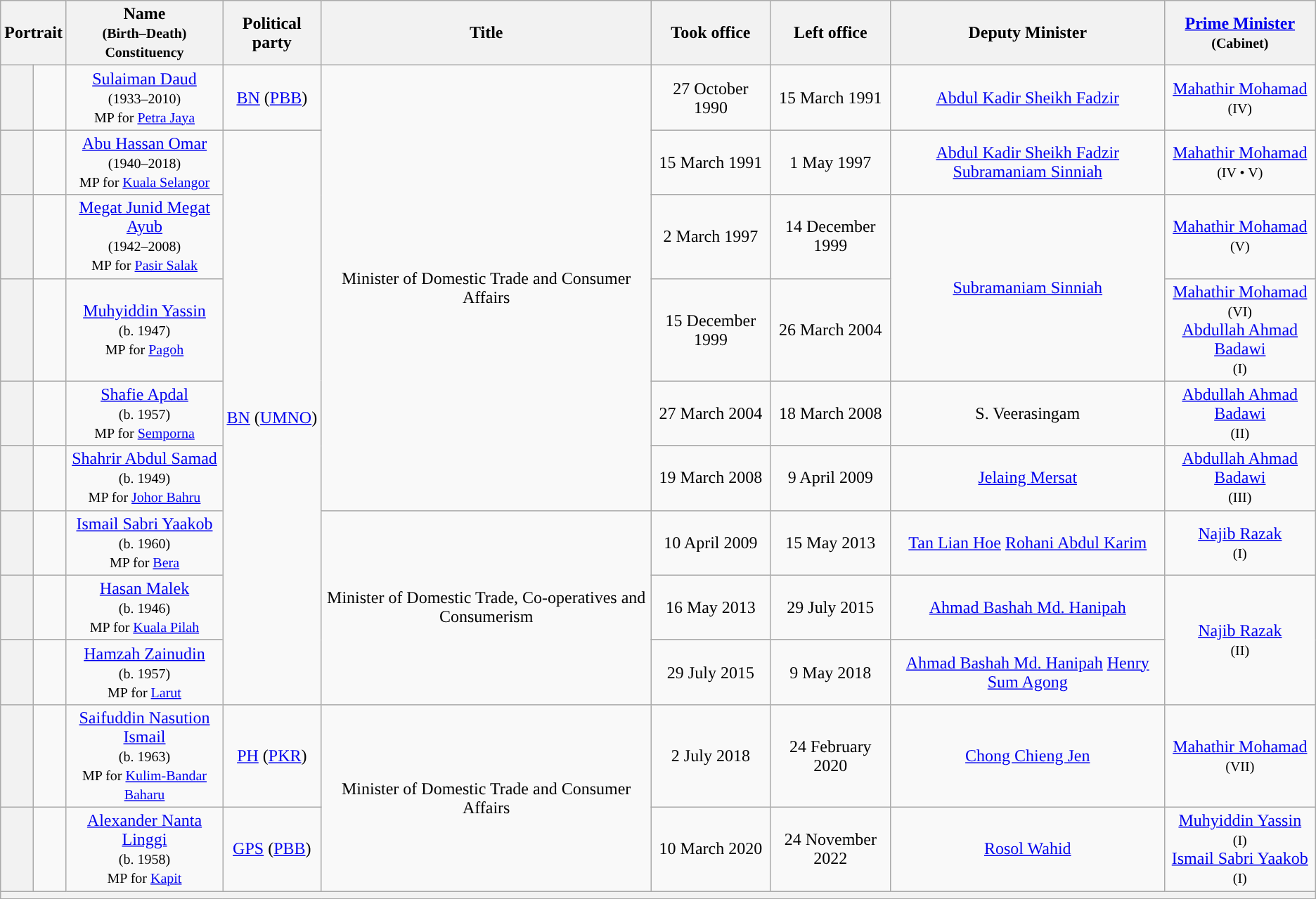<table class="wikitable" style="text-align:center;">
<tr>
<th colspan=2>Portrait</th>
<th>Name<br><small>(Birth–Death)<br>Constituency</small></th>
<th>Political party</th>
<th>Title</th>
<th>Took office</th>
<th>Left office</th>
<th>Deputy Minister</th>
<th><a href='#'>Prime Minister</a><br><small>(Cabinet)</small></th>
</tr>
<tr>
<th style="background:"></th>
<td></td>
<td><a href='#'>Sulaiman Daud</a><br><small>(1933–2010)<br>MP for <a href='#'>Petra Jaya</a></small></td>
<td><a href='#'>BN</a> (<a href='#'>PBB</a>)</td>
<td rowspan=6>Minister of Domestic Trade and Consumer Affairs</td>
<td>27 October 1990</td>
<td>15 March 1991</td>
<td><a href='#'>Abdul Kadir Sheikh Fadzir</a></td>
<td><a href='#'>Mahathir Mohamad</a><br><small>(IV)</small></td>
</tr>
<tr>
<th style="background:"></th>
<td></td>
<td><a href='#'>Abu Hassan Omar</a><br><small>(1940–2018)<br>MP for <a href='#'>Kuala Selangor</a></small></td>
<td rowspan=8><a href='#'>BN</a> (<a href='#'>UMNO</a>)</td>
<td>15 March 1991</td>
<td>1 May 1997</td>
<td><a href='#'>Abdul Kadir Sheikh Fadzir</a>  <a href='#'>Subramaniam Sinniah</a> </td>
<td><a href='#'>Mahathir Mohamad</a><br><small>(IV • V)</small></td>
</tr>
<tr>
<th style="background:"></th>
<td></td>
<td><a href='#'>Megat Junid Megat Ayub</a><br><small>(1942–2008)<br>MP for <a href='#'>Pasir Salak</a></small></td>
<td>2 March 1997</td>
<td>14 December 1999</td>
<td rowspan="2"><a href='#'>Subramaniam Sinniah</a></td>
<td><a href='#'>Mahathir Mohamad</a><br><small>(V)</small></td>
</tr>
<tr>
<th style="background:"></th>
<td></td>
<td><a href='#'>Muhyiddin Yassin</a><br><small>(b. 1947)<br>MP for <a href='#'>Pagoh</a></small></td>
<td>15 December 1999</td>
<td>26 March 2004</td>
<td><a href='#'>Mahathir Mohamad</a><br><small>(VI)</small><br><a href='#'>Abdullah Ahmad Badawi</a><br><small>(I)</small></td>
</tr>
<tr>
<th style="background:"></th>
<td></td>
<td><a href='#'>Shafie Apdal</a><br><small>(b. 1957)<br>MP for <a href='#'>Semporna</a></small></td>
<td>27 March 2004</td>
<td>18 March 2008</td>
<td>S. Veerasingam</td>
<td><a href='#'>Abdullah Ahmad Badawi</a><br><small>(II)</small></td>
</tr>
<tr>
<th style="background:"></th>
<td></td>
<td><a href='#'>Shahrir Abdul Samad</a><br><small>(b. 1949)<br>MP for <a href='#'>Johor Bahru</a></small></td>
<td>19 March 2008</td>
<td>9 April 2009</td>
<td><a href='#'>Jelaing Mersat</a></td>
<td><a href='#'>Abdullah Ahmad Badawi</a><br><small>(III)</small></td>
</tr>
<tr>
<th style="background:"></th>
<td></td>
<td><a href='#'>Ismail Sabri Yaakob</a><br><small>(b. 1960)<br>MP for <a href='#'>Bera</a></small></td>
<td rowspan=3>Minister of Domestic Trade, Co-operatives and Consumerism</td>
<td>10 April 2009</td>
<td>15 May 2013</td>
<td><a href='#'>Tan Lian Hoe</a> <a href='#'>Rohani Abdul Karim</a> </td>
<td><a href='#'>Najib Razak</a><br><small>(I)</small></td>
</tr>
<tr>
<th style="background:"></th>
<td></td>
<td><a href='#'>Hasan Malek</a><br><small>(b. 1946)<br>MP for <a href='#'>Kuala Pilah</a></small></td>
<td>16 May 2013</td>
<td>29 July 2015</td>
<td><a href='#'>Ahmad Bashah Md. Hanipah</a></td>
<td rowspan="2"><a href='#'>Najib Razak</a><br><small>(II)</small></td>
</tr>
<tr>
<th style="background:"></th>
<td></td>
<td><a href='#'>Hamzah Zainudin</a><br><small>(b. 1957)<br>MP for <a href='#'>Larut</a></small></td>
<td>29 July 2015</td>
<td>9 May 2018</td>
<td><a href='#'>Ahmad Bashah Md. Hanipah</a> <a href='#'>Henry Sum Agong</a> </td>
</tr>
<tr>
<th style="background:"></th>
<td></td>
<td><a href='#'>Saifuddin Nasution Ismail</a><br><small>(b. 1963)<br>MP for <a href='#'>Kulim-Bandar Baharu</a></small></td>
<td><a href='#'>PH</a> (<a href='#'>PKR</a>)</td>
<td rowspan=2>Minister of Domestic Trade and Consumer Affairs</td>
<td>2 July 2018</td>
<td>24 February 2020</td>
<td><a href='#'>Chong Chieng Jen</a></td>
<td><a href='#'>Mahathir Mohamad</a><br><small>(VII)</small></td>
</tr>
<tr>
<th style="background:"></th>
<td></td>
<td><a href='#'>Alexander Nanta Linggi</a><br><small>(b. 1958)<br>MP for <a href='#'>Kapit</a></small></td>
<td><a href='#'>GPS</a> (<a href='#'>PBB</a>)</td>
<td>10 March 2020</td>
<td>24 November 2022</td>
<td><a href='#'>Rosol Wahid</a></td>
<td><a href='#'>Muhyiddin Yassin</a><br><small>(I)</small><br><a href='#'>Ismail Sabri Yaakob</a><br><small>(I)</small></td>
</tr>
<tr>
<th colspan="9" bgcolor="cccccc"></th>
</tr>
<tr>
</tr>
</table>
